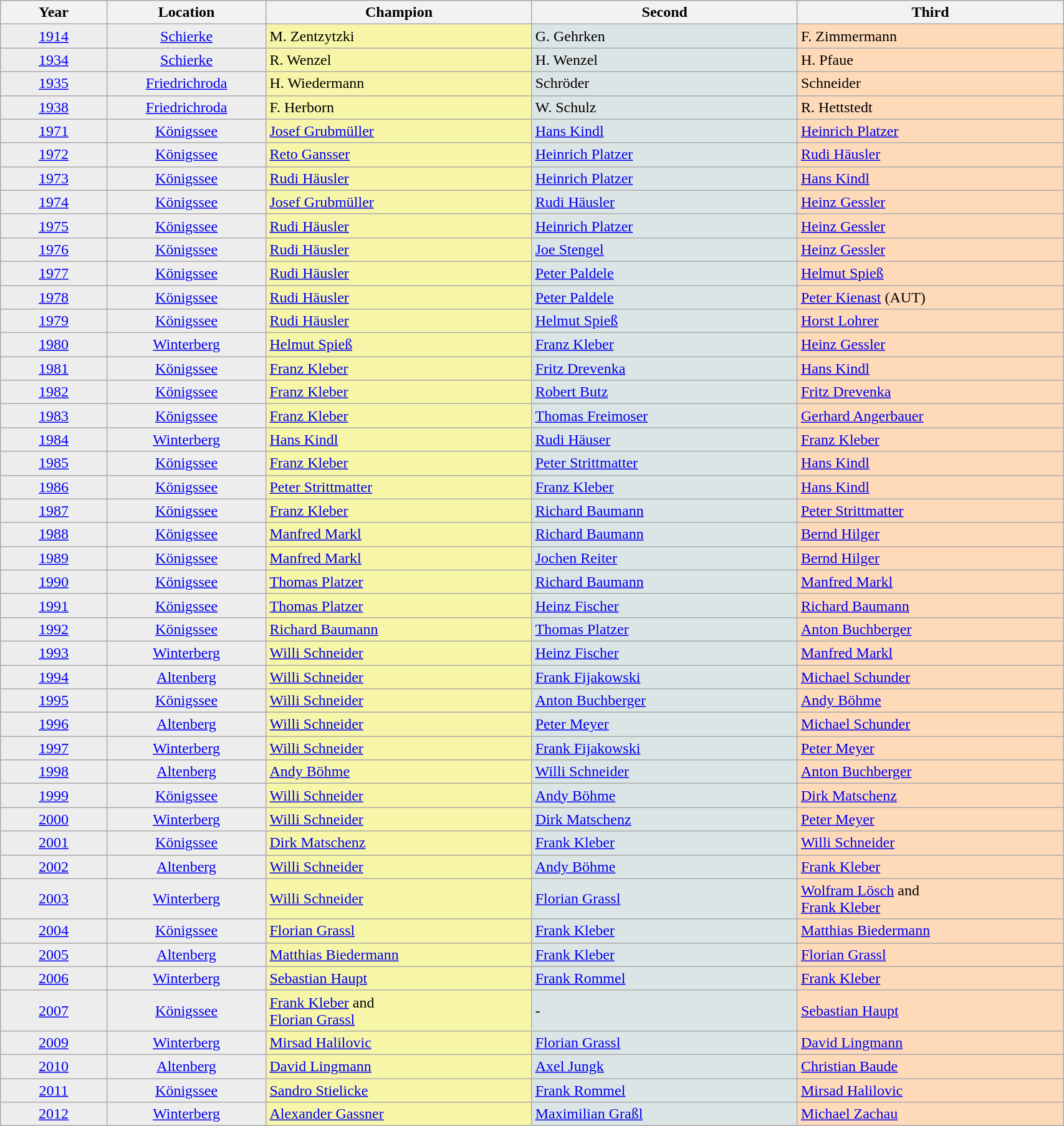<table class="wikitable" style=" width:90%;">
<tr style="background-color:#EDEDED;">
<th class="hintergrundfarbe6" style="width:10%;">Year</th>
<th class="hintergrundfarbe6"  style="width:15%;">Location</th>
<th bgcolor=gold style="width:25%;">Champion</th>
<th bgcolor=silver style="width:25%;">Second</th>
<th bgcolor="#CC9966" style="width:25%;">Third</th>
</tr>
<tr>
<td align="center" bgcolor="#EDEDED"><a href='#'>1914</a></td>
<td align="center" bgcolor="#EDEDED"><a href='#'>Schierke</a></td>
<td bgcolor="#F7F6A8">M. Zentzytzki</td>
<td bgcolor="#DCE5E5">G. Gehrken</td>
<td bgcolor="#FFDAB9">F. Zimmermann</td>
</tr>
<tr>
<td align="center" bgcolor="#EDEDED"><a href='#'>1934</a></td>
<td align="center" bgcolor="#EDEDED"><a href='#'>Schierke</a></td>
<td bgcolor="#F7F6A8">R. Wenzel</td>
<td bgcolor="#DCE5E5">H. Wenzel</td>
<td bgcolor="#FFDAB9">H. Pfaue</td>
</tr>
<tr>
<td align="center" bgcolor="#EDEDED"><a href='#'>1935</a></td>
<td align="center" bgcolor="#EDEDED"><a href='#'>Friedrichroda</a></td>
<td bgcolor="#F7F6A8">H. Wiedermann</td>
<td bgcolor="#DCE5E5">Schröder</td>
<td bgcolor="#FFDAB9">Schneider</td>
</tr>
<tr>
<td align="center" bgcolor="#EDEDED"><a href='#'>1938</a></td>
<td align="center" bgcolor="#EDEDED"><a href='#'>Friedrichroda</a></td>
<td bgcolor="#F7F6A8">F. Herborn</td>
<td bgcolor="#DCE5E5">W. Schulz</td>
<td bgcolor="#FFDAB9">R. Hettstedt</td>
</tr>
<tr>
<td align="center" bgcolor="#EDEDED"><a href='#'>1971</a></td>
<td align="center" bgcolor="#EDEDED"><a href='#'>Königssee</a></td>
<td bgcolor="#F7F6A8"><a href='#'>Josef Grubmüller</a></td>
<td bgcolor="#DCE5E5"><a href='#'>Hans Kindl</a></td>
<td bgcolor="#FFDAB9"><a href='#'>Heinrich Platzer</a></td>
</tr>
<tr>
<td align="center" bgcolor="#EDEDED"><a href='#'>1972</a></td>
<td align="center" bgcolor="#EDEDED"><a href='#'>Königssee</a></td>
<td bgcolor="#F7F6A8"><a href='#'>Reto Gansser</a></td>
<td bgcolor="#DCE5E5"><a href='#'>Heinrich Platzer</a></td>
<td bgcolor="#FFDAB9"><a href='#'>Rudi Häusler</a></td>
</tr>
<tr>
<td align="center" bgcolor="#EDEDED"><a href='#'>1973</a></td>
<td align="center" bgcolor="#EDEDED"><a href='#'>Königssee</a></td>
<td bgcolor="#F7F6A8"><a href='#'>Rudi Häusler</a></td>
<td bgcolor="#DCE5E5"><a href='#'>Heinrich Platzer</a></td>
<td bgcolor="#FFDAB9"><a href='#'>Hans Kindl</a></td>
</tr>
<tr>
<td align="center" bgcolor="#EDEDED"><a href='#'>1974</a></td>
<td align="center" bgcolor="#EDEDED"><a href='#'>Königssee</a></td>
<td bgcolor="#F7F6A8"><a href='#'>Josef Grubmüller</a></td>
<td bgcolor="#DCE5E5"><a href='#'>Rudi Häusler</a></td>
<td bgcolor="#FFDAB9"><a href='#'>Heinz Gessler</a></td>
</tr>
<tr>
<td align="center" bgcolor="#EDEDED"><a href='#'>1975</a></td>
<td align="center" bgcolor="#EDEDED"><a href='#'>Königssee</a></td>
<td bgcolor="#F7F6A8"><a href='#'>Rudi Häusler</a></td>
<td bgcolor="#DCE5E5"><a href='#'>Heinrich Platzer</a></td>
<td bgcolor="#FFDAB9"><a href='#'>Heinz Gessler</a></td>
</tr>
<tr>
<td align="center" bgcolor="#EDEDED"><a href='#'>1976</a></td>
<td align="center" bgcolor="#EDEDED"><a href='#'>Königssee</a></td>
<td bgcolor="#F7F6A8"><a href='#'>Rudi Häusler</a></td>
<td bgcolor="#DCE5E5"><a href='#'>Joe Stengel</a></td>
<td bgcolor="#FFDAB9"><a href='#'>Heinz Gessler</a></td>
</tr>
<tr>
<td align="center" bgcolor="#EDEDED"><a href='#'>1977</a></td>
<td align="center" bgcolor="#EDEDED"><a href='#'>Königssee</a></td>
<td bgcolor="#F7F6A8"><a href='#'>Rudi Häusler</a></td>
<td bgcolor="#DCE5E5"><a href='#'>Peter Paldele</a></td>
<td bgcolor="#FFDAB9"><a href='#'>Helmut Spieß</a></td>
</tr>
<tr>
<td align="center" bgcolor="#EDEDED"><a href='#'>1978</a></td>
<td align="center" bgcolor="#EDEDED"><a href='#'>Königssee</a></td>
<td bgcolor="#F7F6A8"><a href='#'>Rudi Häusler</a></td>
<td bgcolor="#DCE5E5"><a href='#'>Peter Paldele</a></td>
<td bgcolor="#FFDAB9"><a href='#'>Peter Kienast</a> (AUT)</td>
</tr>
<tr>
<td align="center" bgcolor="#EDEDED"><a href='#'>1979</a></td>
<td align="center" bgcolor="#EDEDED"><a href='#'>Königssee</a></td>
<td bgcolor="#F7F6A8"><a href='#'>Rudi Häusler</a></td>
<td bgcolor="#DCE5E5"><a href='#'>Helmut Spieß</a></td>
<td bgcolor="#FFDAB9"><a href='#'>Horst Lohrer</a></td>
</tr>
<tr>
<td align="center" bgcolor="#EDEDED"><a href='#'>1980</a></td>
<td align="center" bgcolor="#EDEDED"><a href='#'>Winterberg</a></td>
<td bgcolor="#F7F6A8"><a href='#'>Helmut Spieß</a></td>
<td bgcolor="#DCE5E5"><a href='#'>Franz Kleber</a></td>
<td bgcolor="#FFDAB9"><a href='#'>Heinz Gessler</a></td>
</tr>
<tr>
<td align="center" bgcolor="#EDEDED"><a href='#'>1981</a></td>
<td align="center" bgcolor="#EDEDED"><a href='#'>Königssee</a></td>
<td bgcolor="#F7F6A8"><a href='#'>Franz Kleber</a></td>
<td bgcolor="#DCE5E5"><a href='#'>Fritz Drevenka</a></td>
<td bgcolor="#FFDAB9"><a href='#'>Hans Kindl</a></td>
</tr>
<tr>
<td align="center" bgcolor="#EDEDED"><a href='#'>1982</a></td>
<td align="center" bgcolor="#EDEDED"><a href='#'>Königssee</a></td>
<td bgcolor="#F7F6A8"><a href='#'>Franz Kleber</a></td>
<td bgcolor="#DCE5E5"><a href='#'>Robert Butz</a></td>
<td bgcolor="#FFDAB9"><a href='#'>Fritz Drevenka</a></td>
</tr>
<tr>
<td align="center" bgcolor="#EDEDED"><a href='#'>1983</a></td>
<td align="center" bgcolor="#EDEDED"><a href='#'>Königssee</a></td>
<td bgcolor="#F7F6A8"><a href='#'>Franz Kleber</a></td>
<td bgcolor="#DCE5E5"><a href='#'>Thomas Freimoser</a></td>
<td bgcolor="#FFDAB9"><a href='#'>Gerhard Angerbauer</a></td>
</tr>
<tr>
<td align="center" bgcolor="#EDEDED"><a href='#'>1984</a></td>
<td align="center" bgcolor="#EDEDED"><a href='#'>Winterberg</a></td>
<td bgcolor="#F7F6A8"><a href='#'>Hans Kindl</a></td>
<td bgcolor="#DCE5E5"><a href='#'>Rudi Häuser</a></td>
<td bgcolor="#FFDAB9"><a href='#'>Franz Kleber</a></td>
</tr>
<tr>
<td align="center" bgcolor="#EDEDED"><a href='#'>1985</a></td>
<td align="center" bgcolor="#EDEDED"><a href='#'>Königssee</a></td>
<td bgcolor="#F7F6A8"><a href='#'>Franz Kleber</a></td>
<td bgcolor="#DCE5E5"><a href='#'>Peter Strittmatter</a></td>
<td bgcolor="#FFDAB9"><a href='#'>Hans Kindl</a></td>
</tr>
<tr>
<td align="center" bgcolor="#EDEDED"><a href='#'>1986</a></td>
<td align="center" bgcolor="#EDEDED"><a href='#'>Königssee</a></td>
<td bgcolor="#F7F6A8"><a href='#'>Peter Strittmatter</a></td>
<td bgcolor="#DCE5E5"><a href='#'>Franz Kleber</a></td>
<td bgcolor="#FFDAB9"><a href='#'>Hans Kindl</a></td>
</tr>
<tr>
<td align="center" bgcolor="#EDEDED"><a href='#'>1987</a></td>
<td align="center" bgcolor="#EDEDED"><a href='#'>Königssee</a></td>
<td bgcolor="#F7F6A8"><a href='#'>Franz Kleber</a></td>
<td bgcolor="#DCE5E5"><a href='#'>Richard Baumann</a></td>
<td bgcolor="#FFDAB9"><a href='#'>Peter Strittmatter</a></td>
</tr>
<tr>
<td align="center" bgcolor="#EDEDED"><a href='#'>1988</a></td>
<td align="center" bgcolor="#EDEDED"><a href='#'>Königssee</a></td>
<td bgcolor="#F7F6A8"><a href='#'>Manfred Markl</a></td>
<td bgcolor="#DCE5E5"><a href='#'>Richard Baumann</a></td>
<td bgcolor="#FFDAB9"><a href='#'>Bernd Hilger</a></td>
</tr>
<tr>
<td align="center" bgcolor="#EDEDED"><a href='#'>1989</a></td>
<td align="center" bgcolor="#EDEDED"><a href='#'>Königssee</a></td>
<td bgcolor="#F7F6A8"><a href='#'>Manfred Markl</a></td>
<td bgcolor="#DCE5E5"><a href='#'>Jochen Reiter</a></td>
<td bgcolor="#FFDAB9"><a href='#'>Bernd Hilger</a></td>
</tr>
<tr>
<td align="center" bgcolor="#EDEDED"><a href='#'>1990</a></td>
<td align="center" bgcolor="#EDEDED"><a href='#'>Königssee</a></td>
<td bgcolor="#F7F6A8"><a href='#'>Thomas Platzer</a></td>
<td bgcolor="#DCE5E5"><a href='#'>Richard Baumann</a></td>
<td bgcolor="#FFDAB9"><a href='#'>Manfred Markl</a></td>
</tr>
<tr>
<td align="center" bgcolor="#EDEDED"><a href='#'>1991</a></td>
<td align="center" bgcolor="#EDEDED"><a href='#'>Königssee</a></td>
<td bgcolor="#F7F6A8"><a href='#'>Thomas Platzer</a></td>
<td bgcolor="#DCE5E5"><a href='#'>Heinz Fischer</a></td>
<td bgcolor="#FFDAB9"><a href='#'>Richard Baumann</a></td>
</tr>
<tr>
<td align="center" bgcolor="#EDEDED"><a href='#'>1992</a></td>
<td align="center" bgcolor="#EDEDED"><a href='#'>Königssee</a></td>
<td bgcolor="#F7F6A8"><a href='#'>Richard Baumann</a></td>
<td bgcolor="#DCE5E5"><a href='#'>Thomas Platzer</a></td>
<td bgcolor="#FFDAB9"><a href='#'>Anton Buchberger</a></td>
</tr>
<tr>
<td align="center" bgcolor="#EDEDED"><a href='#'>1993</a></td>
<td align="center" bgcolor="#EDEDED"><a href='#'>Winterberg</a></td>
<td bgcolor="#F7F6A8"><a href='#'>Willi Schneider</a></td>
<td bgcolor="#DCE5E5"><a href='#'>Heinz Fischer</a></td>
<td bgcolor="#FFDAB9"><a href='#'>Manfred Markl</a></td>
</tr>
<tr>
<td align="center" bgcolor="#EDEDED"><a href='#'>1994</a></td>
<td align="center" bgcolor="#EDEDED"><a href='#'>Altenberg</a></td>
<td bgcolor="#F7F6A8"><a href='#'>Willi Schneider</a></td>
<td bgcolor="#DCE5E5"><a href='#'>Frank Fijakowski</a></td>
<td bgcolor="#FFDAB9"><a href='#'>Michael Schunder</a></td>
</tr>
<tr>
<td align="center" bgcolor="#EDEDED"><a href='#'>1995</a></td>
<td align="center" bgcolor="#EDEDED"><a href='#'>Königssee</a></td>
<td bgcolor="#F7F6A8"><a href='#'>Willi Schneider</a></td>
<td bgcolor="#DCE5E5"><a href='#'>Anton Buchberger</a></td>
<td bgcolor="#FFDAB9"><a href='#'>Andy Böhme</a></td>
</tr>
<tr>
<td align="center" bgcolor="#EDEDED"><a href='#'>1996</a></td>
<td align="center" bgcolor="#EDEDED"><a href='#'>Altenberg</a></td>
<td bgcolor="#F7F6A8"><a href='#'>Willi Schneider</a></td>
<td bgcolor="#DCE5E5"><a href='#'>Peter Meyer</a></td>
<td bgcolor="#FFDAB9"><a href='#'>Michael Schunder</a></td>
</tr>
<tr>
<td align="center" bgcolor="#EDEDED"><a href='#'>1997</a></td>
<td align="center" bgcolor="#EDEDED"><a href='#'>Winterberg</a></td>
<td bgcolor="#F7F6A8"><a href='#'>Willi Schneider</a></td>
<td bgcolor="#DCE5E5"><a href='#'>Frank Fijakowski</a></td>
<td bgcolor="#FFDAB9"><a href='#'>Peter Meyer</a></td>
</tr>
<tr>
<td align="center" bgcolor="#EDEDED"><a href='#'>1998</a></td>
<td align="center" bgcolor="#EDEDED"><a href='#'>Altenberg</a></td>
<td bgcolor="#F7F6A8"><a href='#'>Andy Böhme</a></td>
<td bgcolor="#DCE5E5"><a href='#'>Willi Schneider</a></td>
<td bgcolor="#FFDAB9"><a href='#'>Anton Buchberger</a></td>
</tr>
<tr>
<td align="center" bgcolor="#EDEDED"><a href='#'>1999</a></td>
<td align="center" bgcolor="#EDEDED"><a href='#'>Königssee</a></td>
<td bgcolor="#F7F6A8"><a href='#'>Willi Schneider</a></td>
<td bgcolor="#DCE5E5"><a href='#'>Andy Böhme</a></td>
<td bgcolor="#FFDAB9"><a href='#'>Dirk Matschenz</a></td>
</tr>
<tr>
<td align="center" bgcolor="#EDEDED"><a href='#'>2000</a></td>
<td align="center" bgcolor="#EDEDED"><a href='#'>Winterberg</a></td>
<td bgcolor="#F7F6A8"><a href='#'>Willi Schneider</a></td>
<td bgcolor="#DCE5E5"><a href='#'>Dirk Matschenz</a></td>
<td bgcolor="#FFDAB9"><a href='#'>Peter Meyer</a></td>
</tr>
<tr>
<td align="center" bgcolor="#EDEDED"><a href='#'>2001</a></td>
<td align="center" bgcolor="#EDEDED"><a href='#'>Königssee</a></td>
<td bgcolor="#F7F6A8"><a href='#'>Dirk Matschenz</a></td>
<td bgcolor="#DCE5E5"><a href='#'>Frank Kleber</a></td>
<td bgcolor="#FFDAB9"><a href='#'>Willi Schneider</a></td>
</tr>
<tr>
<td align="center" bgcolor="#EDEDED"><a href='#'>2002</a></td>
<td align="center" bgcolor="#EDEDED"><a href='#'>Altenberg</a></td>
<td bgcolor="#F7F6A8"><a href='#'>Willi Schneider</a></td>
<td bgcolor="#DCE5E5"><a href='#'>Andy Böhme</a></td>
<td bgcolor="#FFDAB9"><a href='#'>Frank Kleber</a></td>
</tr>
<tr>
<td align="center" bgcolor="#EDEDED"><a href='#'>2003</a></td>
<td align="center" bgcolor="#EDEDED"><a href='#'>Winterberg</a></td>
<td bgcolor="#F7F6A8"><a href='#'>Willi Schneider</a></td>
<td bgcolor="#DCE5E5"><a href='#'>Florian Grassl</a></td>
<td bgcolor="#FFDAB9"><a href='#'>Wolfram Lösch</a> and <br> <a href='#'>Frank Kleber</a></td>
</tr>
<tr>
<td align="center" bgcolor="#EDEDED"><a href='#'>2004</a></td>
<td align="center" bgcolor="#EDEDED"><a href='#'>Königssee</a></td>
<td bgcolor="#F7F6A8"><a href='#'>Florian Grassl</a></td>
<td bgcolor="#DCE5E5"><a href='#'>Frank Kleber</a></td>
<td bgcolor="#FFDAB9"><a href='#'>Matthias Biedermann</a></td>
</tr>
<tr>
<td align="center" bgcolor="#EDEDED"><a href='#'>2005</a></td>
<td align="center" bgcolor="#EDEDED"><a href='#'>Altenberg</a></td>
<td bgcolor="#F7F6A8"><a href='#'>Matthias Biedermann</a></td>
<td bgcolor="#DCE5E5"><a href='#'>Frank Kleber</a></td>
<td bgcolor="#FFDAB9"><a href='#'>Florian Grassl</a></td>
</tr>
<tr>
<td align="center" bgcolor="#EDEDED"><a href='#'>2006</a></td>
<td align="center" bgcolor="#EDEDED"><a href='#'>Winterberg</a></td>
<td bgcolor="#F7F6A8"><a href='#'>Sebastian Haupt</a></td>
<td bgcolor="#DCE5E5"><a href='#'>Frank Rommel</a></td>
<td bgcolor="#FFDAB9"><a href='#'>Frank Kleber</a></td>
</tr>
<tr>
<td align="center" bgcolor="#EDEDED"><a href='#'>2007</a></td>
<td align="center" bgcolor="#EDEDED"><a href='#'>Königssee</a></td>
<td bgcolor="#F7F6A8"><a href='#'>Frank Kleber</a> and<br><a href='#'>Florian Grassl</a></td>
<td bgcolor="#DCE5E5">-</td>
<td bgcolor="#FFDAB9"><a href='#'>Sebastian Haupt</a></td>
</tr>
<tr>
<td align="center" bgcolor="#EDEDED"><a href='#'>2009</a></td>
<td align="center" bgcolor="#EDEDED"><a href='#'>Winterberg</a></td>
<td bgcolor="#F7F6A8"><a href='#'>Mirsad Halilovic</a></td>
<td bgcolor="#DCE5E5"><a href='#'>Florian Grassl</a></td>
<td bgcolor="#FFDAB9"><a href='#'>David Lingmann</a></td>
</tr>
<tr>
<td align="center" bgcolor="#EDEDED"><a href='#'>2010</a></td>
<td align="center" bgcolor="#EDEDED"><a href='#'>Altenberg</a></td>
<td bgcolor="#F7F6A8"><a href='#'>David Lingmann</a></td>
<td bgcolor="#DCE5E5"><a href='#'>Axel Jungk</a></td>
<td bgcolor="#FFDAB9"><a href='#'>Christian Baude</a></td>
</tr>
<tr>
<td align="center" bgcolor="#EDEDED"><a href='#'>2011</a></td>
<td align="center" bgcolor="#EDEDED"><a href='#'>Königssee</a></td>
<td bgcolor="#F7F6A8"><a href='#'>Sandro Stielicke</a></td>
<td bgcolor="#DCE5E5"><a href='#'>Frank Rommel</a></td>
<td bgcolor="#FFDAB9"><a href='#'>Mirsad Halilovic</a></td>
</tr>
<tr>
<td align="center" bgcolor="#EDEDED"><a href='#'>2012</a></td>
<td align="center" bgcolor="#EDEDED"><a href='#'>Winterberg</a></td>
<td bgcolor="#F7F6A8"><a href='#'>Alexander Gassner</a></td>
<td bgcolor="#DCE5E5"><a href='#'>Maximilian Graßl</a></td>
<td bgcolor="#FFDAB9"><a href='#'>Michael Zachau</a></td>
</tr>
</table>
